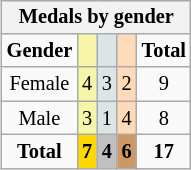<table class="wikitable" style="font-size:85%; float:right">
<tr style="background:#efefef;">
<th colspan=5>Medals by gender</th>
</tr>
<tr align=center>
<td><strong>Gender</strong></td>
<td style="background:#f7f6a8;"></td>
<td style="background:#dce5e5;"></td>
<td style="background:#ffdab9;"></td>
<td><strong>Total</strong></td>
</tr>
<tr align=center>
<td>Female</td>
<td style="background:#F7F6A8;">4</td>
<td style="background:#DCE5E5;">3</td>
<td style="background:#FFDAB9;">2</td>
<td>9</td>
</tr>
<tr align=center>
<td>Male</td>
<td style="background:#F7F6A8;">3</td>
<td style="background:#DCE5E5;">1</td>
<td style="background:#FFDAB9;">4</td>
<td>8</td>
</tr>
<tr align=center>
<td><strong>Total</strong></td>
<td style="background:gold;"><strong>7</strong></td>
<td style="background:silver;"><strong>4</strong></td>
<td style="background:#c96;"><strong>6</strong></td>
<td><strong>17</strong></td>
</tr>
</table>
